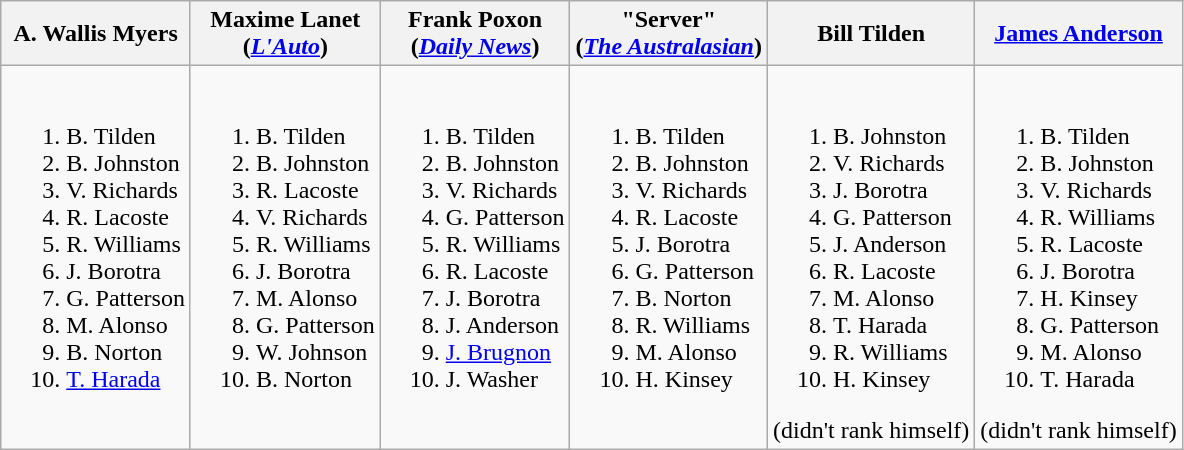<table class="wikitable">
<tr>
<th>A. Wallis Myers</th>
<th>Maxime Lanet<br>(<em><a href='#'>L'Auto</a></em>)</th>
<th>Frank Poxon<br>(<em><a href='#'>Daily News</a></em>)</th>
<th>"Server"<br>(<em><a href='#'>The Australasian</a></em>)</th>
<th>Bill Tilden</th>
<th><a href='#'>James Anderson</a></th>
</tr>
<tr style="vertical-align: top;">
<td style="white-space: nowrap;"><br><ol><li> B. Tilden</li><li> B. Johnston</li><li> V. Richards</li><li> R. Lacoste</li><li> R. Williams</li><li> J. Borotra</li><li> G. Patterson</li><li> M. Alonso</li><li> B. Norton</li><li> <a href='#'>T. Harada</a></li></ol></td>
<td style="white-space: nowrap;"><br><ol><li> B. Tilden</li><li> B. Johnston</li><li> R. Lacoste</li><li> V. Richards</li><li> R. Williams</li><li> J. Borotra</li><li> M. Alonso</li><li> G. Patterson</li><li> W. Johnson</li><li> B. Norton</li></ol></td>
<td style="white-space: nowrap;"><br><ol><li> B. Tilden</li><li> B. Johnston</li><li> V. Richards</li><li> G. Patterson</li><li> R. Williams</li><li> R. Lacoste</li><li> J. Borotra</li><li> J. Anderson</li><li> <a href='#'>J. Brugnon</a></li><li> J. Washer</li></ol></td>
<td style="white-space: nowrap;"><br><ol><li> B. Tilden</li><li> B. Johnston</li><li> V. Richards</li><li> R. Lacoste</li><li> J. Borotra</li><li> G. Patterson</li><li> B. Norton</li><li> R. Williams</li><li> M. Alonso</li><li> H. Kinsey</li></ol></td>
<td style="white-space: nowrap;"><br><ol><li> B. Johnston</li><li> V. Richards</li><li> J. Borotra</li><li> G. Patterson</li><li> J. Anderson</li><li> R. Lacoste</li><li> M. Alonso</li><li> T. Harada</li><li> R. Williams</li><li> H. Kinsey</li></ol>(didn't rank himself)</td>
<td style="white-space: nowrap;"><br><ol><li> B. Tilden</li><li> B. Johnston</li><li> V. Richards</li><li> R. Williams</li><li> R. Lacoste</li><li> J. Borotra</li><li> H. Kinsey</li><li> G. Patterson</li><li> M. Alonso</li><li> T. Harada</li></ol>(didn't rank himself)</td>
</tr>
</table>
